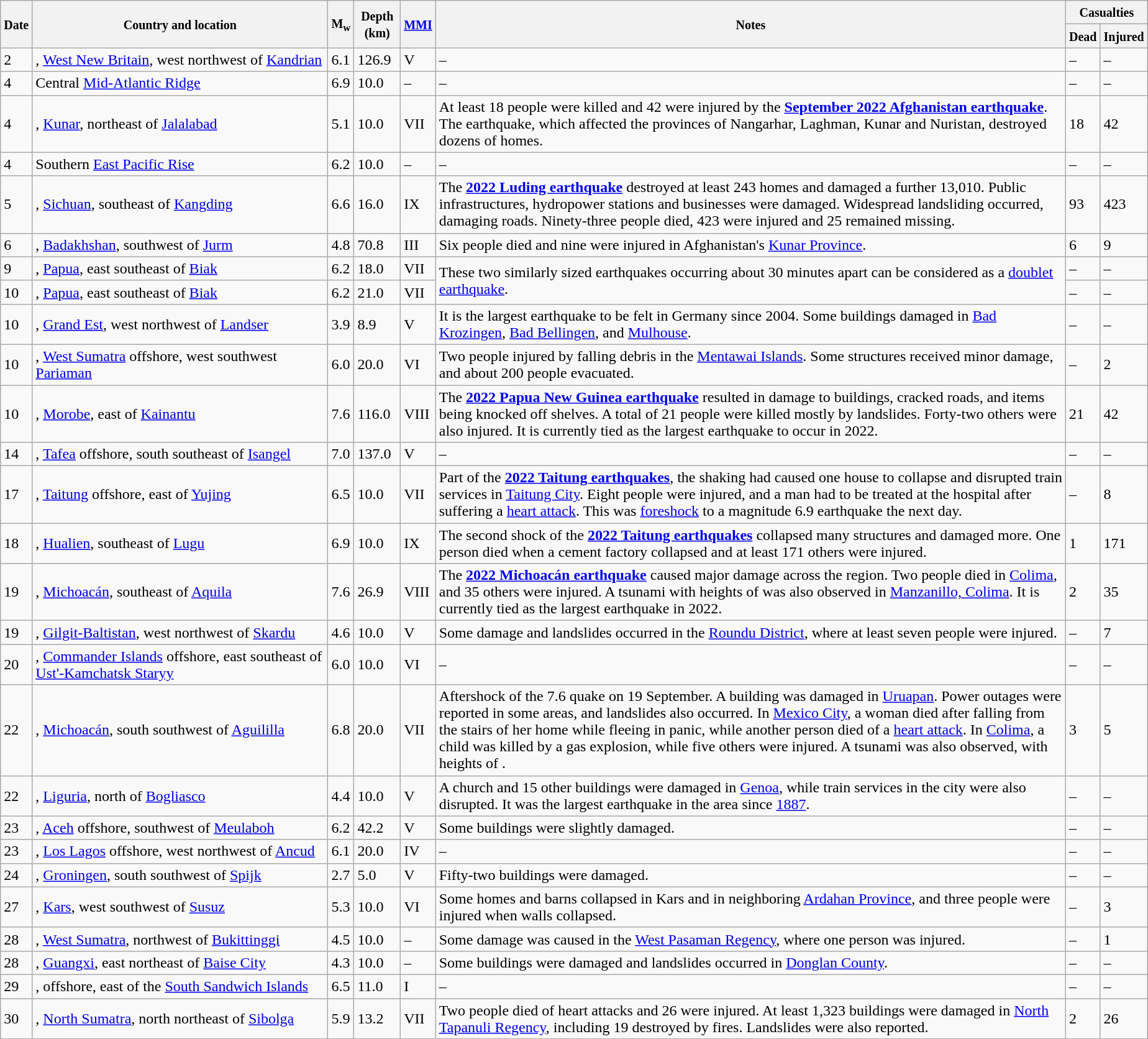<table class="wikitable sortable" style="border:1px black; margin-left:1em;">
<tr>
<th rowspan="2"><small>Date</small></th>
<th rowspan="2" style="width: 310px"><small>Country and location</small></th>
<th rowspan="2"><small>M<sub>w</sub></small></th>
<th rowspan="2"><small>Depth (km)</small></th>
<th rowspan="2"><small><a href='#'>MMI</a></small></th>
<th rowspan="2" class="unsortable"><small>Notes</small></th>
<th colspan="2"><small>Casualties</small></th>
</tr>
<tr>
<th><small>Dead</small></th>
<th><small>Injured</small></th>
</tr>
<tr>
<td>2</td>
<td>, <a href='#'>West New Britain</a>,  west northwest of <a href='#'>Kandrian</a></td>
<td>6.1</td>
<td>126.9</td>
<td>V</td>
<td>–</td>
<td>–</td>
<td>–</td>
</tr>
<tr>
<td>4</td>
<td>Central <a href='#'>Mid-Atlantic Ridge</a></td>
<td>6.9</td>
<td>10.0</td>
<td>–</td>
<td>–</td>
<td>–</td>
<td>–</td>
</tr>
<tr>
<td>4</td>
<td>, <a href='#'>Kunar</a>,  northeast of <a href='#'>Jalalabad</a></td>
<td>5.1</td>
<td>10.0</td>
<td>VII</td>
<td>At least 18 people were killed and 42 were injured by the <strong><a href='#'>September 2022 Afghanistan earthquake</a></strong>. The earthquake, which affected the provinces of Nangarhar, Laghman, Kunar and Nuristan, destroyed dozens of homes.</td>
<td>18</td>
<td>42</td>
</tr>
<tr>
<td>4</td>
<td>Southern <a href='#'>East Pacific Rise</a></td>
<td>6.2</td>
<td>10.0</td>
<td>–</td>
<td>–</td>
<td>–</td>
<td>–</td>
</tr>
<tr>
<td>5</td>
<td>, <a href='#'>Sichuan</a>,  southeast of <a href='#'>Kangding</a></td>
<td>6.6</td>
<td>16.0</td>
<td>IX</td>
<td>The <strong><a href='#'>2022 Luding earthquake</a></strong> destroyed at least 243 homes and damaged a further 13,010. Public infrastructures, hydropower stations and businesses were damaged. Widespread landsliding occurred, damaging roads. Ninety-three people died, 423 were injured and 25 remained missing.</td>
<td>93</td>
<td>423</td>
</tr>
<tr>
<td>6</td>
<td>, <a href='#'>Badakhshan</a>,  southwest of <a href='#'>Jurm</a></td>
<td>4.8</td>
<td>70.8</td>
<td>III</td>
<td>Six people died and nine were injured in Afghanistan's <a href='#'>Kunar Province</a>.</td>
<td>6</td>
<td>9</td>
</tr>
<tr>
<td>9</td>
<td>, <a href='#'>Papua</a>,  east southeast of <a href='#'>Biak</a></td>
<td>6.2</td>
<td>18.0</td>
<td>VII</td>
<td rowspan="2">These two similarly sized earthquakes occurring about 30 minutes apart can be considered as a <a href='#'>doublet earthquake</a>.</td>
<td>–</td>
<td>–</td>
</tr>
<tr>
<td>10</td>
<td>, <a href='#'>Papua</a>,  east southeast of <a href='#'>Biak</a></td>
<td>6.2</td>
<td>21.0</td>
<td>VII</td>
<td>–</td>
<td>–</td>
</tr>
<tr>
<td>10</td>
<td>, <a href='#'>Grand Est</a>,  west northwest of <a href='#'>Landser</a></td>
<td>3.9</td>
<td>8.9</td>
<td>V</td>
<td>It is the largest earthquake to be felt in Germany since 2004. Some buildings damaged in <a href='#'>Bad Krozingen</a>, <a href='#'>Bad Bellingen</a>, and <a href='#'>Mulhouse</a>.</td>
<td>–</td>
<td>–</td>
</tr>
<tr>
<td>10</td>
<td>, <a href='#'>West Sumatra</a> offshore,  west southwest <a href='#'>Pariaman</a></td>
<td>6.0</td>
<td>20.0</td>
<td>VI</td>
<td>Two people injured by falling debris in the <a href='#'>Mentawai Islands</a>. Some structures received minor damage, and about 200 people evacuated.</td>
<td>–</td>
<td>2</td>
</tr>
<tr>
<td>10</td>
<td>, <a href='#'>Morobe</a>,  east of <a href='#'>Kainantu</a></td>
<td>7.6</td>
<td>116.0</td>
<td>VIII</td>
<td>The <strong><a href='#'>2022 Papua New Guinea earthquake</a></strong> resulted in damage to buildings, cracked roads, and items being knocked off shelves. A total of 21 people were killed mostly by landslides. Forty-two others were also injured. It is currently tied as the largest earthquake to occur in 2022.</td>
<td>21</td>
<td>42</td>
</tr>
<tr>
<td>14</td>
<td>, <a href='#'>Tafea</a> offshore,  south southeast of <a href='#'>Isangel</a></td>
<td>7.0</td>
<td>137.0</td>
<td>V</td>
<td>–</td>
<td>–</td>
<td>–</td>
</tr>
<tr>
<td>17</td>
<td>, <a href='#'>Taitung</a> offshore,  east of <a href='#'>Yujing</a></td>
<td>6.5</td>
<td>10.0</td>
<td>VII</td>
<td>Part of the <strong><a href='#'>2022 Taitung earthquakes</a></strong>, the shaking had caused one house to collapse and disrupted train services in <a href='#'>Taitung City</a>. Eight people were injured, and a man had to be treated at the hospital after suffering a <a href='#'>heart attack</a>. This was <a href='#'>foreshock</a> to a magnitude 6.9 earthquake the next day.</td>
<td>–</td>
<td>8</td>
</tr>
<tr>
<td>18</td>
<td>, <a href='#'>Hualien</a>,  southeast of <a href='#'>Lugu</a></td>
<td>6.9</td>
<td>10.0</td>
<td>IX</td>
<td>The second shock of the <strong><a href='#'>2022 Taitung earthquakes</a></strong> collapsed many structures and damaged more. One person died when a cement factory collapsed and at least 171 others were injured.</td>
<td>1</td>
<td>171</td>
</tr>
<tr>
<td>19</td>
<td>, <a href='#'>Michoacán</a>,  southeast of <a href='#'>Aquila</a></td>
<td>7.6</td>
<td>26.9</td>
<td>VIII</td>
<td>The <strong><a href='#'>2022 Michoacán earthquake</a></strong> caused major damage across the region. Two people died in <a href='#'>Colima</a>, and 35 others were injured. A tsunami with heights of  was also observed in <a href='#'>Manzanillo, Colima</a>. It is currently tied as the largest earthquake in 2022.</td>
<td>2</td>
<td>35</td>
</tr>
<tr>
<td>19</td>
<td>, <a href='#'>Gilgit-Baltistan</a>,  west northwest of <a href='#'>Skardu</a></td>
<td>4.6</td>
<td>10.0</td>
<td>V</td>
<td>Some damage and landslides occurred in the <a href='#'>Roundu District</a>, where at least seven people were injured.</td>
<td>–</td>
<td>7</td>
</tr>
<tr>
<td>20</td>
<td>, <a href='#'>Commander Islands</a> offshore,  east southeast of <a href='#'>Ust'-Kamchatsk Staryy</a></td>
<td>6.0</td>
<td>10.0</td>
<td>VI</td>
<td>–</td>
<td>–</td>
<td>–</td>
</tr>
<tr>
<td>22</td>
<td>, <a href='#'>Michoacán</a>,  south southwest of <a href='#'>Aguililla</a></td>
<td>6.8</td>
<td>20.0</td>
<td>VII</td>
<td>Aftershock of the 7.6 quake on 19 September. A building was damaged in <a href='#'>Uruapan</a>. Power outages were reported in some areas, and landslides also occurred. In <a href='#'>Mexico City</a>, a woman died after falling from the stairs of her home while fleeing in panic, while another person died of a <a href='#'>heart attack</a>. In <a href='#'>Colima</a>, a child was killed by a gas explosion, while five others were injured. A tsunami was also observed, with heights of .</td>
<td>3</td>
<td>5</td>
</tr>
<tr>
<td>22</td>
<td>, <a href='#'>Liguria</a>,  north of <a href='#'>Bogliasco</a></td>
<td>4.4</td>
<td>10.0</td>
<td>V</td>
<td>A church and 15 other buildings were damaged in <a href='#'>Genoa</a>, while train services in the city were also disrupted. It was the largest earthquake in the area since <a href='#'>1887</a>.</td>
<td>–</td>
<td>–</td>
</tr>
<tr>
<td>23</td>
<td>, <a href='#'>Aceh</a> offshore,  southwest of <a href='#'>Meulaboh</a></td>
<td>6.2</td>
<td>42.2</td>
<td>V</td>
<td>Some buildings were slightly damaged.</td>
<td>–</td>
<td>–</td>
</tr>
<tr>
<td>23</td>
<td>, <a href='#'>Los Lagos</a> offshore,  west northwest of <a href='#'>Ancud</a></td>
<td>6.1</td>
<td>20.0</td>
<td>IV</td>
<td>–</td>
<td>–</td>
<td>–</td>
</tr>
<tr>
<td>24</td>
<td>, <a href='#'>Groningen</a>,  south southwest of <a href='#'>Spijk</a></td>
<td>2.7</td>
<td>5.0</td>
<td>V</td>
<td>Fifty-two buildings were damaged.</td>
<td>–</td>
<td>–</td>
</tr>
<tr>
<td>27</td>
<td>, <a href='#'>Kars</a>,  west southwest of <a href='#'>Susuz</a></td>
<td>5.3</td>
<td>10.0</td>
<td>VI</td>
<td>Some homes and barns collapsed in Kars and in neighboring <a href='#'>Ardahan Province</a>, and three people were injured when walls collapsed.</td>
<td>–</td>
<td>3</td>
</tr>
<tr>
<td>28</td>
<td>, <a href='#'>West Sumatra</a>,  northwest of <a href='#'>Bukittinggi</a></td>
<td>4.5</td>
<td>10.0</td>
<td>–</td>
<td>Some damage was caused in the <a href='#'>West Pasaman Regency</a>, where one person was injured.</td>
<td>–</td>
<td>1</td>
</tr>
<tr>
<td>28</td>
<td>, <a href='#'>Guangxi</a>,  east northeast of <a href='#'>Baise City</a></td>
<td>4.3</td>
<td>10.0</td>
<td>–</td>
<td>Some buildings were damaged and landslides occurred in <a href='#'>Donglan County</a>.</td>
<td>–</td>
<td>–</td>
</tr>
<tr>
<td>29</td>
<td>, offshore, east of the <a href='#'>South Sandwich Islands</a></td>
<td>6.5</td>
<td>11.0</td>
<td>I</td>
<td>–</td>
<td>–</td>
<td>–</td>
</tr>
<tr>
<td>30</td>
<td>, <a href='#'>North Sumatra</a>,  north northeast of <a href='#'>Sibolga</a></td>
<td>5.9</td>
<td>13.2</td>
<td>VII</td>
<td>Two people died of heart attacks and 26 were injured. At least 1,323 buildings were damaged in <a href='#'>North Tapanuli Regency</a>, including 19 destroyed by fires. Landslides were also reported.</td>
<td>2</td>
<td>26</td>
</tr>
<tr>
</tr>
</table>
